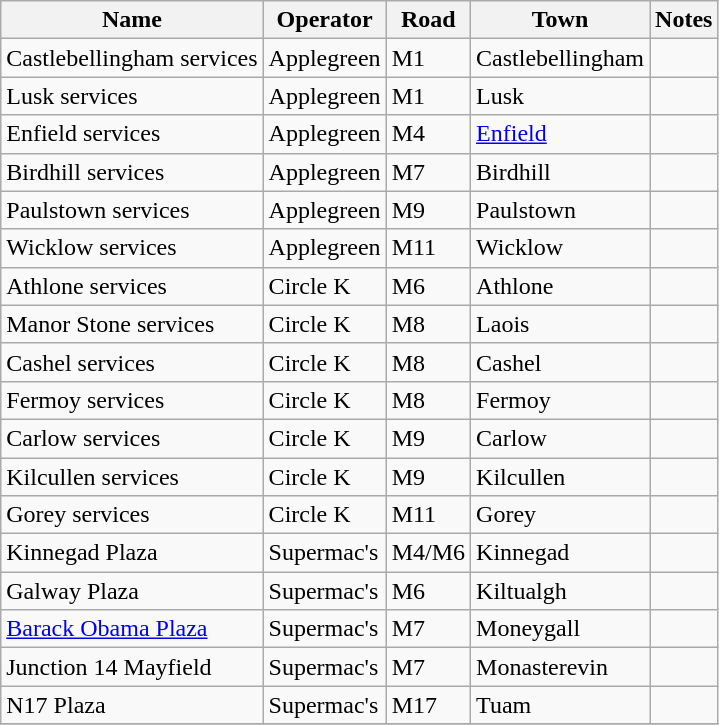<table class="wikitable sortable">
<tr>
<th>Name</th>
<th>Operator</th>
<th>Road</th>
<th>Town</th>
<th>Notes</th>
</tr>
<tr>
<td>Castlebellingham services</td>
<td>Applegreen</td>
<td>M1</td>
<td>Castlebellingham</td>
<td></td>
</tr>
<tr>
<td>Lusk services</td>
<td>Applegreen</td>
<td>M1</td>
<td>Lusk</td>
<td></td>
</tr>
<tr>
<td>Enfield services</td>
<td>Applegreen</td>
<td>M4</td>
<td><a href='#'>Enfield</a></td>
<td></td>
</tr>
<tr>
<td>Birdhill services</td>
<td>Applegreen</td>
<td>M7</td>
<td>Birdhill</td>
<td></td>
</tr>
<tr>
<td>Paulstown services</td>
<td>Applegreen</td>
<td>M9</td>
<td>Paulstown</td>
<td></td>
</tr>
<tr>
<td>Wicklow services</td>
<td>Applegreen</td>
<td>M11</td>
<td>Wicklow</td>
<td></td>
</tr>
<tr>
<td>Athlone services</td>
<td>Circle K</td>
<td>M6</td>
<td>Athlone</td>
<td></td>
</tr>
<tr>
<td>Manor Stone services</td>
<td>Circle K</td>
<td>M8</td>
<td>Laois</td>
<td></td>
</tr>
<tr>
<td>Cashel services</td>
<td>Circle K</td>
<td>M8</td>
<td>Cashel</td>
<td></td>
</tr>
<tr>
<td>Fermoy services</td>
<td>Circle K</td>
<td>M8</td>
<td>Fermoy</td>
<td></td>
</tr>
<tr>
<td>Carlow services</td>
<td>Circle K</td>
<td>M9</td>
<td>Carlow</td>
<td></td>
</tr>
<tr>
<td>Kilcullen services</td>
<td>Circle K</td>
<td>M9</td>
<td>Kilcullen</td>
<td></td>
</tr>
<tr>
<td>Gorey services</td>
<td>Circle K</td>
<td>M11</td>
<td>Gorey</td>
<td></td>
</tr>
<tr>
<td>Kinnegad Plaza</td>
<td>Supermac's</td>
<td>M4/M6</td>
<td>Kinnegad</td>
<td></td>
</tr>
<tr>
<td>Galway Plaza</td>
<td>Supermac's</td>
<td>M6</td>
<td>Kiltualgh</td>
<td></td>
</tr>
<tr>
<td><a href='#'>Barack Obama Plaza</a></td>
<td>Supermac's</td>
<td>M7</td>
<td>Moneygall</td>
<td></td>
</tr>
<tr>
<td>Junction 14 Mayfield</td>
<td>Supermac's</td>
<td>M7</td>
<td>Monasterevin</td>
<td></td>
</tr>
<tr>
<td>N17 Plaza</td>
<td>Supermac's</td>
<td>M17</td>
<td>Tuam</td>
<td></td>
</tr>
<tr>
</tr>
</table>
